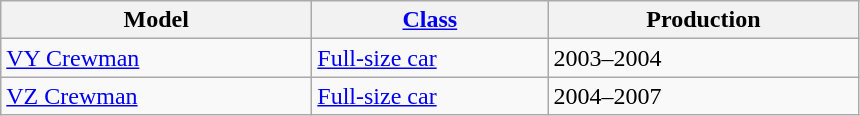<table class="wikitable">
<tr>
<th style="width:200px;">Model</th>
<th style="width:150px;"><a href='#'>Class</a></th>
<th style="width:200px;">Production</th>
</tr>
<tr>
<td valign="top"><a href='#'>VY Crewman</a></td>
<td valign="top"><a href='#'>Full-size car</a></td>
<td valign="top">2003–2004</td>
</tr>
<tr>
<td valign="top"><a href='#'>VZ Crewman</a></td>
<td valign="top"><a href='#'>Full-size car</a></td>
<td valign="top">2004–2007</td>
</tr>
</table>
